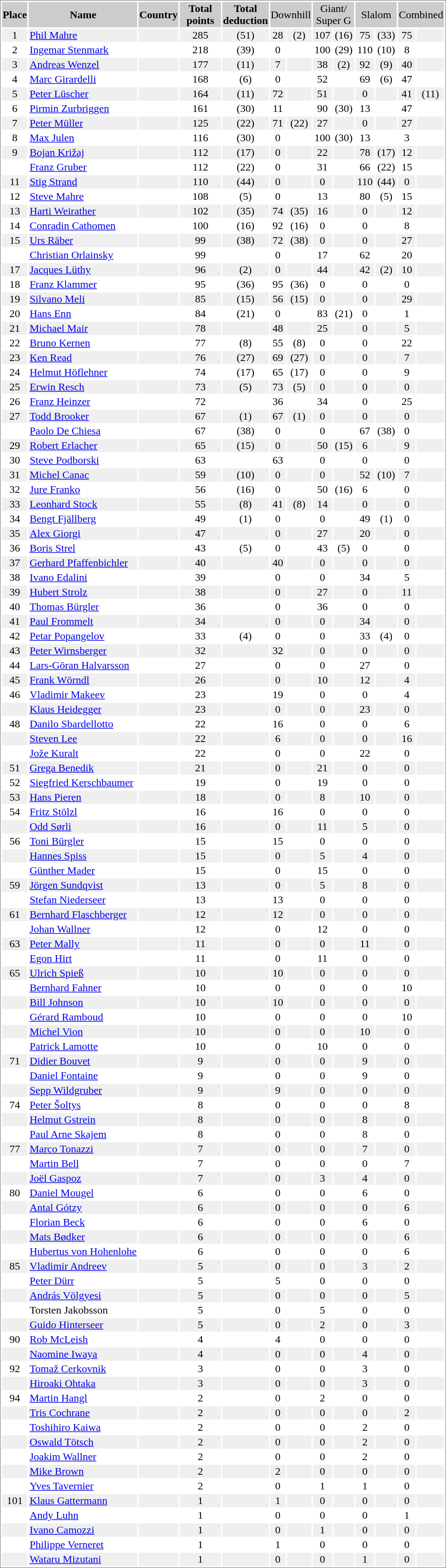<table border="0" style="border: 1px solid #999; background-color:#FFFFFF; text-align:center">
<tr align="center" bgcolor="#CCCCCC">
<td><strong>Place</strong></td>
<td><strong>Name</strong></td>
<td><strong>Country</strong></td>
<td width="60"><strong>Total<br>points</strong></td>
<td><strong>Total<br>deduction</strong></td>
<td colspan=2 width="60">Downhill</td>
<td colspan=2 width="60">Giant/<br>Super G</td>
<td colspan=2 width="60">Slalom</td>
<td colspan=2 width="60">Combined</td>
</tr>
<tr bgcolor="#EFEFEF">
<td>1</td>
<td align="left"><a href='#'>Phil Mahre</a></td>
<td align="left"></td>
<td>285</td>
<td>(51)</td>
<td>28</td>
<td>(2)</td>
<td>107</td>
<td>(16)</td>
<td>75</td>
<td>(33)</td>
<td>75</td>
<td></td>
</tr>
<tr>
<td>2</td>
<td align="left"><a href='#'>Ingemar Stenmark</a></td>
<td align="left"></td>
<td>218</td>
<td>(39)</td>
<td>0</td>
<td></td>
<td>100</td>
<td>(29)</td>
<td>110</td>
<td>(10)</td>
<td>8</td>
<td></td>
</tr>
<tr bgcolor="#EFEFEF">
<td>3</td>
<td align="left"><a href='#'>Andreas Wenzel</a></td>
<td align="left"></td>
<td>177</td>
<td>(11)</td>
<td>7</td>
<td></td>
<td>38</td>
<td>(2)</td>
<td>92</td>
<td>(9)</td>
<td>40</td>
<td></td>
</tr>
<tr>
<td>4</td>
<td align="left"><a href='#'>Marc Girardelli</a></td>
<td align="left"></td>
<td>168</td>
<td>(6)</td>
<td>0</td>
<td></td>
<td>52</td>
<td></td>
<td>69</td>
<td>(6)</td>
<td>47</td>
<td></td>
</tr>
<tr bgcolor="#EFEFEF">
<td>5</td>
<td align="left"><a href='#'>Peter Lüscher</a></td>
<td align="left"></td>
<td>164</td>
<td>(11)</td>
<td>72</td>
<td></td>
<td>51</td>
<td></td>
<td>0</td>
<td></td>
<td>41</td>
<td>(11)</td>
</tr>
<tr>
<td>6</td>
<td align="left"><a href='#'>Pirmin Zurbriggen</a></td>
<td align="left"></td>
<td>161</td>
<td>(30)</td>
<td>11</td>
<td></td>
<td>90</td>
<td>(30)</td>
<td>13</td>
<td></td>
<td>47</td>
<td></td>
</tr>
<tr bgcolor="#EFEFEF">
<td>7</td>
<td align="left"><a href='#'>Peter Müller</a></td>
<td align="left"></td>
<td>125</td>
<td>(22)</td>
<td>71</td>
<td>(22)</td>
<td>27</td>
<td></td>
<td>0</td>
<td></td>
<td>27</td>
<td></td>
</tr>
<tr>
<td>8</td>
<td align="left"><a href='#'>Max Julen</a></td>
<td align="left"></td>
<td>116</td>
<td>(30)</td>
<td>0</td>
<td></td>
<td>100</td>
<td>(30)</td>
<td>13</td>
<td></td>
<td>3</td>
<td></td>
</tr>
<tr bgcolor="#EFEFEF">
<td>9</td>
<td align="left"><a href='#'>Bojan Križaj</a></td>
<td align="left"></td>
<td>112</td>
<td>(17)</td>
<td>0</td>
<td></td>
<td>22</td>
<td></td>
<td>78</td>
<td>(17)</td>
<td>12</td>
<td></td>
</tr>
<tr>
<td></td>
<td align="left"><a href='#'>Franz Gruber</a></td>
<td align="left"></td>
<td>112</td>
<td>(22)</td>
<td>0</td>
<td></td>
<td>31</td>
<td></td>
<td>66</td>
<td>(22)</td>
<td>15</td>
<td></td>
</tr>
<tr bgcolor="#EFEFEF">
<td>11</td>
<td align="left"><a href='#'>Stig Strand</a></td>
<td align="left"></td>
<td>110</td>
<td>(44)</td>
<td>0</td>
<td></td>
<td>0</td>
<td></td>
<td>110</td>
<td>(44)</td>
<td>0</td>
<td></td>
</tr>
<tr>
<td>12</td>
<td align="left"><a href='#'>Steve Mahre</a></td>
<td align="left"></td>
<td>108</td>
<td>(5)</td>
<td>0</td>
<td></td>
<td>13</td>
<td></td>
<td>80</td>
<td>(5)</td>
<td>15</td>
<td></td>
</tr>
<tr bgcolor="#EFEFEF">
<td>13</td>
<td align="left"><a href='#'>Harti Weirather</a></td>
<td align="left"></td>
<td>102</td>
<td>(35)</td>
<td>74</td>
<td>(35)</td>
<td>16</td>
<td></td>
<td>0</td>
<td></td>
<td>12</td>
<td></td>
</tr>
<tr>
<td>14</td>
<td align="left"><a href='#'>Conradin Cathomen</a></td>
<td align="left"></td>
<td>100</td>
<td>(16)</td>
<td>92</td>
<td>(16)</td>
<td>0</td>
<td></td>
<td>0</td>
<td></td>
<td>8</td>
<td></td>
</tr>
<tr bgcolor="#EFEFEF">
<td>15</td>
<td align="left"><a href='#'>Urs Räber</a></td>
<td align="left"></td>
<td>99</td>
<td>(38)</td>
<td>72</td>
<td>(38)</td>
<td>0</td>
<td></td>
<td>0</td>
<td></td>
<td>27</td>
<td></td>
</tr>
<tr>
<td></td>
<td align="left"><a href='#'>Christian Orlainsky</a></td>
<td align="left"></td>
<td>99</td>
<td></td>
<td>0</td>
<td></td>
<td>17</td>
<td></td>
<td>62</td>
<td></td>
<td>20</td>
<td></td>
</tr>
<tr bgcolor="#EFEFEF">
<td>17</td>
<td align="left"><a href='#'>Jacques Lüthy</a></td>
<td align="left"></td>
<td>96</td>
<td>(2)</td>
<td>0</td>
<td></td>
<td>44</td>
<td></td>
<td>42</td>
<td>(2)</td>
<td>10</td>
<td></td>
</tr>
<tr>
<td>18</td>
<td align="left"><a href='#'>Franz Klammer</a></td>
<td align="left"></td>
<td>95</td>
<td>(36)</td>
<td>95</td>
<td>(36)</td>
<td>0</td>
<td></td>
<td>0</td>
<td></td>
<td>0</td>
<td></td>
</tr>
<tr bgcolor="#EFEFEF">
<td>19</td>
<td align="left"><a href='#'>Silvano Meli</a></td>
<td align="left"></td>
<td>85</td>
<td>(15)</td>
<td>56</td>
<td>(15)</td>
<td>0</td>
<td></td>
<td>0</td>
<td></td>
<td>29</td>
<td></td>
</tr>
<tr>
<td>20</td>
<td align="left"><a href='#'>Hans Enn</a></td>
<td align="left"></td>
<td>84</td>
<td>(21)</td>
<td>0</td>
<td></td>
<td>83</td>
<td>(21)</td>
<td>0</td>
<td></td>
<td>1</td>
<td></td>
</tr>
<tr bgcolor="#EFEFEF">
<td>21</td>
<td align="left"><a href='#'>Michael Mair</a></td>
<td align="left"></td>
<td>78</td>
<td></td>
<td>48</td>
<td></td>
<td>25</td>
<td></td>
<td>0</td>
<td></td>
<td>5</td>
<td></td>
</tr>
<tr>
<td>22</td>
<td align="left"><a href='#'>Bruno Kernen</a></td>
<td align="left"></td>
<td>77</td>
<td>(8)</td>
<td>55</td>
<td>(8)</td>
<td>0</td>
<td></td>
<td>0</td>
<td></td>
<td>22</td>
<td></td>
</tr>
<tr bgcolor="#EFEFEF">
<td>23</td>
<td align="left"><a href='#'>Ken Read</a></td>
<td align="left"></td>
<td>76</td>
<td>(27)</td>
<td>69</td>
<td>(27)</td>
<td>0</td>
<td></td>
<td>0</td>
<td></td>
<td>7</td>
<td></td>
</tr>
<tr>
<td>24</td>
<td align="left"><a href='#'>Helmut Höflehner</a></td>
<td align="left"></td>
<td>74</td>
<td>(17)</td>
<td>65</td>
<td>(17)</td>
<td>0</td>
<td></td>
<td>0</td>
<td></td>
<td>9</td>
<td></td>
</tr>
<tr bgcolor="#EFEFEF">
<td>25</td>
<td align="left"><a href='#'>Erwin Resch</a></td>
<td align="left"></td>
<td>73</td>
<td>(5)</td>
<td>73</td>
<td>(5)</td>
<td>0</td>
<td></td>
<td>0</td>
<td></td>
<td>0</td>
<td></td>
</tr>
<tr>
<td>26</td>
<td align="left"><a href='#'>Franz Heinzer</a></td>
<td align="left"></td>
<td>72</td>
<td></td>
<td>36</td>
<td></td>
<td>34</td>
<td></td>
<td>0</td>
<td></td>
<td>25</td>
<td></td>
</tr>
<tr bgcolor="#EFEFEF">
<td>27</td>
<td align="left"><a href='#'>Todd Brooker</a></td>
<td align="left"></td>
<td>67</td>
<td>(1)</td>
<td>67</td>
<td>(1)</td>
<td>0</td>
<td></td>
<td>0</td>
<td></td>
<td>0</td>
<td></td>
</tr>
<tr>
<td></td>
<td align="left"><a href='#'>Paolo De Chiesa</a></td>
<td align="left"></td>
<td>67</td>
<td>(38)</td>
<td>0</td>
<td></td>
<td>0</td>
<td></td>
<td>67</td>
<td>(38)</td>
<td>0</td>
<td></td>
</tr>
<tr bgcolor="#EFEFEF">
<td>29</td>
<td align="left"><a href='#'>Robert Erlacher</a></td>
<td align="left"></td>
<td>65</td>
<td>(15)</td>
<td>0</td>
<td></td>
<td>50</td>
<td>(15)</td>
<td>6</td>
<td></td>
<td>9</td>
<td></td>
</tr>
<tr>
<td>30</td>
<td align="left"><a href='#'>Steve Podborski</a></td>
<td align="left"></td>
<td>63</td>
<td></td>
<td>63</td>
<td></td>
<td>0</td>
<td></td>
<td>0</td>
<td></td>
<td>0</td>
<td></td>
</tr>
<tr bgcolor="#EFEFEF">
<td>31</td>
<td align="left"><a href='#'>Michel Canac</a></td>
<td align="left"></td>
<td>59</td>
<td>(10)</td>
<td>0</td>
<td></td>
<td>0</td>
<td></td>
<td>52</td>
<td>(10)</td>
<td>7</td>
<td></td>
</tr>
<tr>
<td>32</td>
<td align="left"><a href='#'>Jure Franko</a></td>
<td align="left"></td>
<td>56</td>
<td>(16)</td>
<td>0</td>
<td></td>
<td>50</td>
<td>(16)</td>
<td>6</td>
<td></td>
<td>0</td>
<td></td>
</tr>
<tr bgcolor="#EFEFEF">
<td>33</td>
<td align="left"><a href='#'>Leonhard Stock</a></td>
<td align="left"></td>
<td>55</td>
<td>(8)</td>
<td>41</td>
<td>(8)</td>
<td>14</td>
<td></td>
<td>0</td>
<td></td>
<td>0</td>
<td></td>
</tr>
<tr>
<td>34</td>
<td align="left"><a href='#'>Bengt Fjällberg</a></td>
<td align="left"></td>
<td>49</td>
<td>(1)</td>
<td>0</td>
<td></td>
<td>0</td>
<td></td>
<td>49</td>
<td>(1)</td>
<td>0</td>
<td></td>
</tr>
<tr bgcolor="#EFEFEF">
<td>35</td>
<td align="left"><a href='#'>Alex Giorgi</a></td>
<td align="left"></td>
<td>47</td>
<td></td>
<td>0</td>
<td></td>
<td>27</td>
<td></td>
<td>20</td>
<td></td>
<td>0</td>
<td></td>
</tr>
<tr>
<td>36</td>
<td align="left"><a href='#'>Boris Strel</a></td>
<td align="left"></td>
<td>43</td>
<td>(5)</td>
<td>0</td>
<td></td>
<td>43</td>
<td>(5)</td>
<td>0</td>
<td></td>
<td>0</td>
<td></td>
</tr>
<tr bgcolor="#EFEFEF">
<td>37</td>
<td align="left"><a href='#'>Gerhard Pfaffenbichler</a></td>
<td align="left"></td>
<td>40</td>
<td></td>
<td>40</td>
<td></td>
<td>0</td>
<td></td>
<td>0</td>
<td></td>
<td>0</td>
<td></td>
</tr>
<tr>
<td>38</td>
<td align="left"><a href='#'>Ivano Edalini</a></td>
<td align="left"></td>
<td>39</td>
<td></td>
<td>0</td>
<td></td>
<td>0</td>
<td></td>
<td>34</td>
<td></td>
<td>5</td>
<td></td>
</tr>
<tr bgcolor="#EFEFEF">
<td>39</td>
<td align="left"><a href='#'>Hubert Strolz</a></td>
<td align="left"></td>
<td>38</td>
<td></td>
<td>0</td>
<td></td>
<td>27</td>
<td></td>
<td>0</td>
<td></td>
<td>11</td>
<td></td>
</tr>
<tr>
<td>40</td>
<td align="left"><a href='#'>Thomas Bürgler</a></td>
<td align="left"></td>
<td>36</td>
<td></td>
<td>0</td>
<td></td>
<td>36</td>
<td></td>
<td>0</td>
<td></td>
<td>0</td>
<td></td>
</tr>
<tr bgcolor="#EFEFEF">
<td>41</td>
<td align="left"><a href='#'>Paul Frommelt</a></td>
<td align="left"></td>
<td>34</td>
<td></td>
<td>0</td>
<td></td>
<td>0</td>
<td></td>
<td>34</td>
<td></td>
<td>0</td>
<td></td>
</tr>
<tr>
<td>42</td>
<td align="left"><a href='#'>Petar Popangelov</a></td>
<td align="left"></td>
<td>33</td>
<td>(4)</td>
<td>0</td>
<td></td>
<td>0</td>
<td></td>
<td>33</td>
<td>(4)</td>
<td>0</td>
<td></td>
</tr>
<tr bgcolor="#EFEFEF">
<td>43</td>
<td align="left"><a href='#'>Peter Wirnsberger</a></td>
<td align="left"></td>
<td>32</td>
<td></td>
<td>32</td>
<td></td>
<td>0</td>
<td></td>
<td>0</td>
<td></td>
<td>0</td>
<td></td>
</tr>
<tr>
<td>44</td>
<td align="left"><a href='#'>Lars-Göran Halvarsson</a></td>
<td align="left"></td>
<td>27</td>
<td></td>
<td>0</td>
<td></td>
<td>0</td>
<td></td>
<td>27</td>
<td></td>
<td>0</td>
<td></td>
</tr>
<tr bgcolor="#EFEFEF">
<td>45</td>
<td align="left"><a href='#'>Frank Wörndl</a></td>
<td align="left"></td>
<td>26</td>
<td></td>
<td>0</td>
<td></td>
<td>10</td>
<td></td>
<td>12</td>
<td></td>
<td>4</td>
<td></td>
</tr>
<tr>
<td>46</td>
<td align="left"><a href='#'>Vladimir Makeev</a></td>
<td align="left"></td>
<td>23</td>
<td></td>
<td>19</td>
<td></td>
<td>0</td>
<td></td>
<td>0</td>
<td></td>
<td>4</td>
<td></td>
</tr>
<tr bgcolor="#EFEFEF">
<td></td>
<td align="left"><a href='#'>Klaus Heidegger</a></td>
<td align="left"></td>
<td>23</td>
<td></td>
<td>0</td>
<td></td>
<td>0</td>
<td></td>
<td>23</td>
<td></td>
<td>0</td>
<td></td>
</tr>
<tr>
<td>48</td>
<td align="left"><a href='#'>Danilo Sbardellotto</a></td>
<td align="left"></td>
<td>22</td>
<td></td>
<td>16</td>
<td></td>
<td>0</td>
<td></td>
<td>0</td>
<td></td>
<td>6</td>
<td></td>
</tr>
<tr bgcolor="#EFEFEF">
<td></td>
<td align="left"><a href='#'>Steven Lee</a></td>
<td align="left"></td>
<td>22</td>
<td></td>
<td>6</td>
<td></td>
<td>0</td>
<td></td>
<td>0</td>
<td></td>
<td>16</td>
<td></td>
</tr>
<tr>
<td></td>
<td align="left"><a href='#'>Jože Kuralt</a></td>
<td align="left"></td>
<td>22</td>
<td></td>
<td>0</td>
<td></td>
<td>0</td>
<td></td>
<td>22</td>
<td></td>
<td>0</td>
<td></td>
</tr>
<tr bgcolor="#EFEFEF">
<td>51</td>
<td align="left"><a href='#'>Grega Benedik</a></td>
<td align="left"></td>
<td>21</td>
<td></td>
<td>0</td>
<td></td>
<td>21</td>
<td></td>
<td>0</td>
<td></td>
<td>0</td>
<td></td>
</tr>
<tr>
<td>52</td>
<td align="left"><a href='#'>Siegfried Kerschbaumer</a></td>
<td align="left"></td>
<td>19</td>
<td></td>
<td>0</td>
<td></td>
<td>19</td>
<td></td>
<td>0</td>
<td></td>
<td>0</td>
<td></td>
</tr>
<tr bgcolor="#EFEFEF">
<td>53</td>
<td align="left"><a href='#'>Hans Pieren</a></td>
<td align="left"></td>
<td>18</td>
<td></td>
<td>0</td>
<td></td>
<td>8</td>
<td></td>
<td>10</td>
<td></td>
<td>0</td>
<td></td>
</tr>
<tr>
<td>54</td>
<td align="left"><a href='#'>Fritz Stölzl</a></td>
<td align="left"></td>
<td>16</td>
<td></td>
<td>16</td>
<td></td>
<td>0</td>
<td></td>
<td>0</td>
<td></td>
<td>0</td>
<td></td>
</tr>
<tr bgcolor="#EFEFEF">
<td></td>
<td align="left"><a href='#'>Odd Sørli</a></td>
<td align="left"></td>
<td>16</td>
<td></td>
<td>0</td>
<td></td>
<td>11</td>
<td></td>
<td>5</td>
<td></td>
<td>0</td>
<td></td>
</tr>
<tr>
<td>56</td>
<td align="left"><a href='#'>Toni Bürgler</a></td>
<td align="left"></td>
<td>15</td>
<td></td>
<td>15</td>
<td></td>
<td>0</td>
<td></td>
<td>0</td>
<td></td>
<td>0</td>
<td></td>
</tr>
<tr bgcolor="#EFEFEF">
<td></td>
<td align="left"><a href='#'>Hannes Spiss</a></td>
<td align="left"></td>
<td>15</td>
<td></td>
<td>0</td>
<td></td>
<td>5</td>
<td></td>
<td>4</td>
<td></td>
<td>0</td>
<td></td>
</tr>
<tr>
<td></td>
<td align="left"><a href='#'>Günther Mader</a></td>
<td align="left"></td>
<td>15</td>
<td></td>
<td>0</td>
<td></td>
<td>15</td>
<td></td>
<td>0</td>
<td></td>
<td>0</td>
<td></td>
</tr>
<tr bgcolor="#EFEFEF">
<td>59</td>
<td align="left"><a href='#'>Jörgen Sundqvist</a></td>
<td align="left"></td>
<td>13</td>
<td></td>
<td>0</td>
<td></td>
<td>5</td>
<td></td>
<td>8</td>
<td></td>
<td>0</td>
<td></td>
</tr>
<tr>
<td></td>
<td align="left"><a href='#'>Stefan Niederseer</a></td>
<td align="left"></td>
<td>13</td>
<td></td>
<td>13</td>
<td></td>
<td>0</td>
<td></td>
<td>0</td>
<td></td>
<td>0</td>
<td></td>
</tr>
<tr bgcolor="#EFEFEF">
<td>61</td>
<td align="left"><a href='#'>Bernhard Flaschberger</a></td>
<td align="left"></td>
<td>12</td>
<td></td>
<td>12</td>
<td></td>
<td>0</td>
<td></td>
<td>0</td>
<td></td>
<td>0</td>
<td></td>
</tr>
<tr>
<td></td>
<td align="left"><a href='#'>Johan Wallner</a></td>
<td align="left"></td>
<td>12</td>
<td></td>
<td>0</td>
<td></td>
<td>12</td>
<td></td>
<td>0</td>
<td></td>
<td>0</td>
<td></td>
</tr>
<tr bgcolor="#EFEFEF">
<td>63</td>
<td align="left"><a href='#'>Peter Mally</a></td>
<td align="left"></td>
<td>11</td>
<td></td>
<td>0</td>
<td></td>
<td>0</td>
<td></td>
<td>11</td>
<td></td>
<td>0</td>
<td></td>
</tr>
<tr>
<td></td>
<td align="left"><a href='#'>Egon Hirt</a></td>
<td align="left"></td>
<td>11</td>
<td></td>
<td>0</td>
<td></td>
<td>11</td>
<td></td>
<td>0</td>
<td></td>
<td>0</td>
<td></td>
</tr>
<tr bgcolor="#EFEFEF">
<td>65</td>
<td align="left"><a href='#'>Ulrich Spieß</a></td>
<td align="left"></td>
<td>10</td>
<td></td>
<td>10</td>
<td></td>
<td>0</td>
<td></td>
<td>0</td>
<td></td>
<td>0</td>
<td></td>
</tr>
<tr>
<td></td>
<td align="left"><a href='#'>Bernhard Fahner</a></td>
<td align="left"></td>
<td>10</td>
<td></td>
<td>0</td>
<td></td>
<td>0</td>
<td></td>
<td>0</td>
<td></td>
<td>10</td>
<td></td>
</tr>
<tr bgcolor="#EFEFEF">
<td></td>
<td align="left"><a href='#'>Bill Johnson</a></td>
<td align="left"></td>
<td>10</td>
<td></td>
<td>10</td>
<td></td>
<td>0</td>
<td></td>
<td>0</td>
<td></td>
<td>0</td>
<td></td>
</tr>
<tr>
<td></td>
<td align="left"><a href='#'>Gérard Ramboud</a></td>
<td align="left"></td>
<td>10</td>
<td></td>
<td>0</td>
<td></td>
<td>0</td>
<td></td>
<td>0</td>
<td></td>
<td>10</td>
<td></td>
</tr>
<tr bgcolor="#EFEFEF">
<td></td>
<td align="left"><a href='#'>Michel Vion</a></td>
<td align="left"></td>
<td>10</td>
<td></td>
<td>0</td>
<td></td>
<td>0</td>
<td></td>
<td>10</td>
<td></td>
<td>0</td>
<td></td>
</tr>
<tr>
<td></td>
<td align="left"><a href='#'>Patrick Lamotte</a></td>
<td align="left"></td>
<td>10</td>
<td></td>
<td>0</td>
<td></td>
<td>10</td>
<td></td>
<td>0</td>
<td></td>
<td>0</td>
<td></td>
</tr>
<tr bgcolor="#EFEFEF">
<td>71</td>
<td align="left"><a href='#'>Didier Bouvet</a></td>
<td align="left"></td>
<td>9</td>
<td></td>
<td>0</td>
<td></td>
<td>0</td>
<td></td>
<td>9</td>
<td></td>
<td>0</td>
<td></td>
</tr>
<tr>
<td></td>
<td align="left"><a href='#'>Daniel Fontaine</a></td>
<td align="left"></td>
<td>9</td>
<td></td>
<td>0</td>
<td></td>
<td>0</td>
<td></td>
<td>9</td>
<td></td>
<td>0</td>
<td></td>
</tr>
<tr bgcolor="#EFEFEF">
<td></td>
<td align="left"><a href='#'>Sepp Wildgruber</a></td>
<td align="left"></td>
<td>9</td>
<td></td>
<td>9</td>
<td></td>
<td>0</td>
<td></td>
<td>0</td>
<td></td>
<td>0</td>
<td></td>
</tr>
<tr>
<td>74</td>
<td align="left"><a href='#'>Peter Šoltys</a></td>
<td align="left"></td>
<td>8</td>
<td></td>
<td>0</td>
<td></td>
<td>0</td>
<td></td>
<td>0</td>
<td></td>
<td>8</td>
<td></td>
</tr>
<tr bgcolor="#EFEFEF">
<td></td>
<td align="left"><a href='#'>Helmut Gstrein</a></td>
<td align="left"></td>
<td>8</td>
<td></td>
<td>0</td>
<td></td>
<td>0</td>
<td></td>
<td>8</td>
<td></td>
<td>0</td>
<td></td>
</tr>
<tr>
<td></td>
<td align="left"><a href='#'>Paul Arne Skajem</a></td>
<td align="left"></td>
<td>8</td>
<td></td>
<td>0</td>
<td></td>
<td>0</td>
<td></td>
<td>8</td>
<td></td>
<td>0</td>
<td></td>
</tr>
<tr bgcolor="#EFEFEF">
<td>77</td>
<td align="left"><a href='#'>Marco Tonazzi</a></td>
<td align="left"></td>
<td>7</td>
<td></td>
<td>0</td>
<td></td>
<td>0</td>
<td></td>
<td>7</td>
<td></td>
<td>0</td>
<td></td>
</tr>
<tr>
<td></td>
<td align="left"><a href='#'>Martin Bell</a></td>
<td align="left"></td>
<td>7</td>
<td></td>
<td>0</td>
<td></td>
<td>0</td>
<td></td>
<td>0</td>
<td></td>
<td>7</td>
<td></td>
</tr>
<tr bgcolor="#EFEFEF">
<td></td>
<td align="left"><a href='#'>Joël Gaspoz</a></td>
<td align="left"></td>
<td>7</td>
<td></td>
<td>0</td>
<td></td>
<td>3</td>
<td></td>
<td>4</td>
<td></td>
<td>0</td>
<td></td>
</tr>
<tr>
<td>80</td>
<td align="left"><a href='#'>Daniel Mougel</a></td>
<td align="left"></td>
<td>6</td>
<td></td>
<td>0</td>
<td></td>
<td>0</td>
<td></td>
<td>6</td>
<td></td>
<td>0</td>
<td></td>
</tr>
<tr bgcolor="#EFEFEF">
<td></td>
<td align="left"><a href='#'>Antal Gótzy</a></td>
<td align="left"></td>
<td>6</td>
<td></td>
<td>0</td>
<td></td>
<td>0</td>
<td></td>
<td>0</td>
<td></td>
<td>6</td>
<td></td>
</tr>
<tr>
<td></td>
<td align="left"><a href='#'>Florian Beck</a></td>
<td align="left"></td>
<td>6</td>
<td></td>
<td>0</td>
<td></td>
<td>0</td>
<td></td>
<td>6</td>
<td></td>
<td>0</td>
<td></td>
</tr>
<tr bgcolor="#EFEFEF">
<td></td>
<td align="left"><a href='#'>Mats Bødker</a></td>
<td align="left"></td>
<td>6</td>
<td></td>
<td>0</td>
<td></td>
<td>0</td>
<td></td>
<td>0</td>
<td></td>
<td>6</td>
<td></td>
</tr>
<tr>
<td></td>
<td align="left"><a href='#'>Hubertus von Hohenlohe</a></td>
<td align="left"></td>
<td>6</td>
<td></td>
<td>0</td>
<td></td>
<td>0</td>
<td></td>
<td>0</td>
<td></td>
<td>6</td>
<td></td>
</tr>
<tr bgcolor="#EFEFEF">
<td>85</td>
<td align="left"><a href='#'>Vladimir Andreev</a></td>
<td align="left"></td>
<td>5</td>
<td></td>
<td>0</td>
<td></td>
<td>0</td>
<td></td>
<td>3</td>
<td></td>
<td>2</td>
<td></td>
</tr>
<tr>
<td></td>
<td align="left"><a href='#'>Peter Dürr</a></td>
<td align="left"></td>
<td>5</td>
<td></td>
<td>5</td>
<td></td>
<td>0</td>
<td></td>
<td>0</td>
<td></td>
<td>0</td>
<td></td>
</tr>
<tr bgcolor="#EFEFEF">
<td></td>
<td align="left"><a href='#'>András Völgyesi</a></td>
<td align="left"></td>
<td>5</td>
<td></td>
<td>0</td>
<td></td>
<td>0</td>
<td></td>
<td>0</td>
<td></td>
<td>5</td>
<td></td>
</tr>
<tr>
<td></td>
<td align="left">Torsten Jakobsson</td>
<td align="left"></td>
<td>5</td>
<td></td>
<td>0</td>
<td></td>
<td>5</td>
<td></td>
<td>0</td>
<td></td>
<td>0</td>
<td></td>
</tr>
<tr bgcolor="#EFEFEF">
<td></td>
<td align="left"><a href='#'>Guido Hinterseer</a></td>
<td align="left"></td>
<td>5</td>
<td></td>
<td>0</td>
<td></td>
<td>2</td>
<td></td>
<td>0</td>
<td></td>
<td>3</td>
<td></td>
</tr>
<tr>
<td>90</td>
<td align="left"><a href='#'>Rob McLeish</a></td>
<td align="left"></td>
<td>4</td>
<td></td>
<td>4</td>
<td></td>
<td>0</td>
<td></td>
<td>0</td>
<td></td>
<td>0</td>
<td></td>
</tr>
<tr bgcolor="#EFEFEF">
<td></td>
<td align="left"><a href='#'>Naomine Iwaya</a></td>
<td align="left"></td>
<td>4</td>
<td></td>
<td>0</td>
<td></td>
<td>0</td>
<td></td>
<td>4</td>
<td></td>
<td>0</td>
<td></td>
</tr>
<tr>
<td>92</td>
<td align="left"><a href='#'>Tomaž Cerkovnik</a></td>
<td align="left"></td>
<td>3</td>
<td></td>
<td>0</td>
<td></td>
<td>0</td>
<td></td>
<td>3</td>
<td></td>
<td>0</td>
<td></td>
</tr>
<tr bgcolor="#EFEFEF">
<td></td>
<td align="left"><a href='#'>Hiroaki Ohtaka</a></td>
<td align="left"></td>
<td>3</td>
<td></td>
<td>0</td>
<td></td>
<td>0</td>
<td></td>
<td>3</td>
<td></td>
<td>0</td>
<td></td>
</tr>
<tr>
<td>94</td>
<td align="left"><a href='#'>Martin Hangl</a></td>
<td align="left"></td>
<td>2</td>
<td></td>
<td>0</td>
<td></td>
<td>2</td>
<td></td>
<td>0</td>
<td></td>
<td>0</td>
<td></td>
</tr>
<tr bgcolor="#EFEFEF">
<td></td>
<td align="left"><a href='#'>Tris Cochrane</a></td>
<td align="left"></td>
<td>2</td>
<td></td>
<td>0</td>
<td></td>
<td>0</td>
<td></td>
<td>0</td>
<td></td>
<td>2</td>
<td></td>
</tr>
<tr>
<td></td>
<td align="left"><a href='#'>Toshihiro Kaiwa</a></td>
<td align="left"></td>
<td>2</td>
<td></td>
<td>0</td>
<td></td>
<td>0</td>
<td></td>
<td>2</td>
<td></td>
<td>0</td>
<td></td>
</tr>
<tr bgcolor="#EFEFEF">
<td></td>
<td align="left"><a href='#'>Oswald Tötsch</a></td>
<td align="left"></td>
<td>2</td>
<td></td>
<td>0</td>
<td></td>
<td>0</td>
<td></td>
<td>2</td>
<td></td>
<td>0</td>
<td></td>
</tr>
<tr>
<td></td>
<td align="left"><a href='#'>Joakim Wallner</a></td>
<td align="left"></td>
<td>2</td>
<td></td>
<td>0</td>
<td></td>
<td>0</td>
<td></td>
<td>2</td>
<td></td>
<td>0</td>
<td></td>
</tr>
<tr bgcolor="#EFEFEF">
<td></td>
<td align="left"><a href='#'>Mike Brown</a></td>
<td align="left"></td>
<td>2</td>
<td></td>
<td>2</td>
<td></td>
<td>0</td>
<td></td>
<td>0</td>
<td></td>
<td>0</td>
<td></td>
</tr>
<tr>
<td></td>
<td align="left"><a href='#'>Yves Tavernier</a></td>
<td align="left"></td>
<td>2</td>
<td></td>
<td>0</td>
<td></td>
<td>1</td>
<td></td>
<td>1</td>
<td></td>
<td>0</td>
<td></td>
</tr>
<tr bgcolor="#EFEFEF">
<td>101</td>
<td align="left"><a href='#'>Klaus Gattermann</a></td>
<td align="left"></td>
<td>1</td>
<td></td>
<td>1</td>
<td></td>
<td>0</td>
<td></td>
<td>0</td>
<td></td>
<td>0</td>
<td></td>
</tr>
<tr>
<td></td>
<td align="left"><a href='#'>Andy Luhn</a></td>
<td align="left"></td>
<td>1</td>
<td></td>
<td>0</td>
<td></td>
<td>0</td>
<td></td>
<td>0</td>
<td></td>
<td>1</td>
<td></td>
</tr>
<tr bgcolor="#EFEFEF">
<td></td>
<td align="left"><a href='#'>Ivano Camozzi</a></td>
<td align="left"></td>
<td>1</td>
<td></td>
<td>0</td>
<td></td>
<td>1</td>
<td></td>
<td>0</td>
<td></td>
<td>0</td>
<td></td>
</tr>
<tr>
<td></td>
<td align="left"><a href='#'>Philippe Verneret</a></td>
<td align="left"></td>
<td>1</td>
<td></td>
<td>1</td>
<td></td>
<td>0</td>
<td></td>
<td>0</td>
<td></td>
<td>0</td>
<td></td>
</tr>
<tr bgcolor="#EFEFEF">
<td></td>
<td align="left"><a href='#'>Wataru Mizutani</a></td>
<td align="left"></td>
<td>1</td>
<td></td>
<td>0</td>
<td></td>
<td>0</td>
<td></td>
<td>1</td>
<td></td>
<td>0</td>
<td></td>
</tr>
</table>
